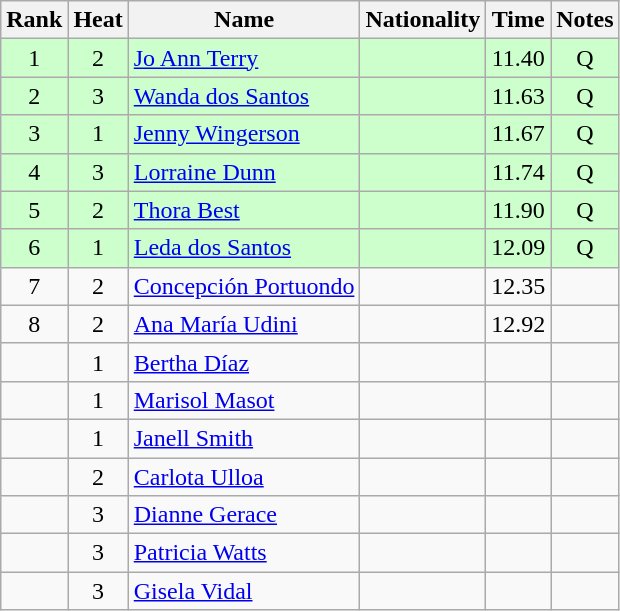<table class="wikitable sortable" style="text-align:center">
<tr>
<th>Rank</th>
<th>Heat</th>
<th>Name</th>
<th>Nationality</th>
<th>Time</th>
<th>Notes</th>
</tr>
<tr bgcolor=ccffcc>
<td>1</td>
<td>2</td>
<td align=left><a href='#'>Jo Ann Terry</a></td>
<td align=left></td>
<td>11.40</td>
<td>Q</td>
</tr>
<tr bgcolor=ccffcc>
<td>2</td>
<td>3</td>
<td align=left><a href='#'>Wanda dos Santos</a></td>
<td align=left></td>
<td>11.63</td>
<td>Q</td>
</tr>
<tr bgcolor=ccffcc>
<td>3</td>
<td>1</td>
<td align=left><a href='#'>Jenny Wingerson</a></td>
<td align=left></td>
<td>11.67</td>
<td>Q</td>
</tr>
<tr bgcolor=ccffcc>
<td>4</td>
<td>3</td>
<td align=left><a href='#'>Lorraine Dunn</a></td>
<td align=left></td>
<td>11.74</td>
<td>Q</td>
</tr>
<tr bgcolor=ccffcc>
<td>5</td>
<td>2</td>
<td align=left><a href='#'>Thora Best</a></td>
<td align=left></td>
<td>11.90</td>
<td>Q</td>
</tr>
<tr bgcolor=ccffcc>
<td>6</td>
<td>1</td>
<td align=left><a href='#'>Leda dos Santos</a></td>
<td align=left></td>
<td>12.09</td>
<td>Q</td>
</tr>
<tr>
<td>7</td>
<td>2</td>
<td align=left><a href='#'>Concepción Portuondo</a></td>
<td align=left></td>
<td>12.35</td>
<td></td>
</tr>
<tr>
<td>8</td>
<td>2</td>
<td align=left><a href='#'>Ana María Udini</a></td>
<td align=left></td>
<td>12.92</td>
<td></td>
</tr>
<tr>
<td></td>
<td>1</td>
<td align=left><a href='#'>Bertha Díaz</a></td>
<td align=left></td>
<td></td>
<td></td>
</tr>
<tr>
<td></td>
<td>1</td>
<td align=left><a href='#'>Marisol Masot</a></td>
<td align=left></td>
<td></td>
<td></td>
</tr>
<tr>
<td></td>
<td>1</td>
<td align=left><a href='#'>Janell Smith</a></td>
<td align=left></td>
<td></td>
<td></td>
</tr>
<tr>
<td></td>
<td>2</td>
<td align=left><a href='#'>Carlota Ulloa</a></td>
<td align=left></td>
<td></td>
<td></td>
</tr>
<tr>
<td></td>
<td>3</td>
<td align=left><a href='#'>Dianne Gerace</a></td>
<td align=left></td>
<td></td>
<td></td>
</tr>
<tr>
<td></td>
<td>3</td>
<td align=left><a href='#'>Patricia Watts</a></td>
<td align=left></td>
<td></td>
<td></td>
</tr>
<tr>
<td></td>
<td>3</td>
<td align=left><a href='#'>Gisela Vidal</a></td>
<td align=left></td>
<td></td>
<td></td>
</tr>
</table>
